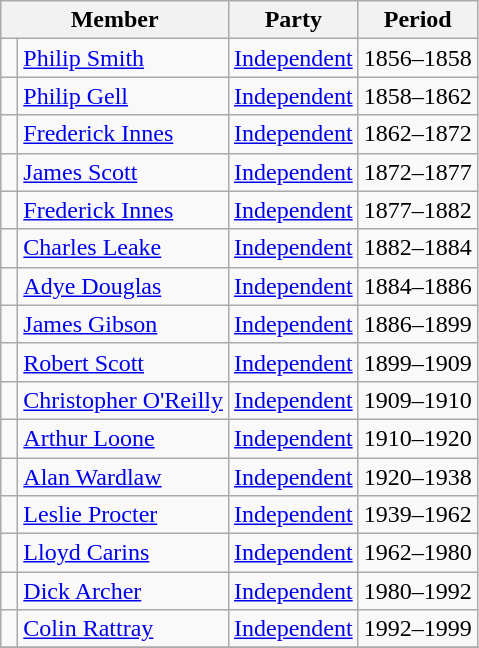<table class="wikitable">
<tr>
<th colspan="2">Member</th>
<th>Party</th>
<th>Period</th>
</tr>
<tr>
<td> </td>
<td><a href='#'>Philip Smith</a></td>
<td><a href='#'>Independent</a></td>
<td>1856–1858</td>
</tr>
<tr>
<td> </td>
<td><a href='#'>Philip Gell</a></td>
<td><a href='#'>Independent</a></td>
<td>1858–1862</td>
</tr>
<tr>
<td> </td>
<td><a href='#'>Frederick Innes</a></td>
<td><a href='#'>Independent</a></td>
<td>1862–1872</td>
</tr>
<tr>
<td> </td>
<td><a href='#'>James Scott</a></td>
<td><a href='#'>Independent</a></td>
<td>1872–1877</td>
</tr>
<tr>
<td> </td>
<td><a href='#'>Frederick Innes</a></td>
<td><a href='#'>Independent</a></td>
<td>1877–1882</td>
</tr>
<tr>
<td> </td>
<td><a href='#'>Charles Leake</a></td>
<td><a href='#'>Independent</a></td>
<td>1882–1884</td>
</tr>
<tr>
<td> </td>
<td><a href='#'>Adye Douglas</a></td>
<td><a href='#'>Independent</a></td>
<td>1884–1886</td>
</tr>
<tr>
<td> </td>
<td><a href='#'>James Gibson</a></td>
<td><a href='#'>Independent</a></td>
<td>1886–1899</td>
</tr>
<tr>
<td> </td>
<td><a href='#'>Robert Scott</a></td>
<td><a href='#'>Independent</a></td>
<td>1899–1909</td>
</tr>
<tr>
<td> </td>
<td><a href='#'>Christopher O'Reilly</a></td>
<td><a href='#'>Independent</a></td>
<td>1909–1910</td>
</tr>
<tr>
<td> </td>
<td><a href='#'>Arthur Loone</a></td>
<td><a href='#'>Independent</a></td>
<td>1910–1920</td>
</tr>
<tr>
<td> </td>
<td><a href='#'>Alan Wardlaw</a></td>
<td><a href='#'>Independent</a></td>
<td>1920–1938</td>
</tr>
<tr>
<td> </td>
<td><a href='#'>Leslie Procter</a></td>
<td><a href='#'>Independent</a></td>
<td>1939–1962</td>
</tr>
<tr>
<td> </td>
<td><a href='#'>Lloyd Carins</a></td>
<td><a href='#'>Independent</a></td>
<td>1962–1980</td>
</tr>
<tr>
<td> </td>
<td><a href='#'>Dick Archer</a></td>
<td><a href='#'>Independent</a></td>
<td>1980–1992</td>
</tr>
<tr>
<td> </td>
<td><a href='#'>Colin Rattray</a></td>
<td><a href='#'>Independent</a></td>
<td>1992–1999</td>
</tr>
<tr>
</tr>
</table>
